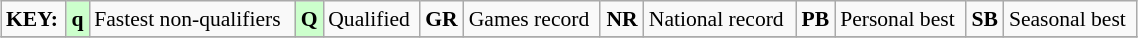<table class="wikitable" style="margin:0.5em auto; font-size:90%;position:relative;" width=60%>
<tr>
<td><strong>KEY:</strong></td>
<td bgcolor=ccffcc align=center><strong>q</strong></td>
<td>Fastest non-qualifiers</td>
<td bgcolor=ccffcc align=center><strong>Q</strong></td>
<td>Qualified</td>
<td align=center><strong>GR</strong></td>
<td>Games record</td>
<td align=center><strong>NR</strong></td>
<td>National record</td>
<td align=center><strong>PB</strong></td>
<td>Personal best</td>
<td align=center><strong>SB</strong></td>
<td>Seasonal best</td>
</tr>
<tr>
</tr>
</table>
